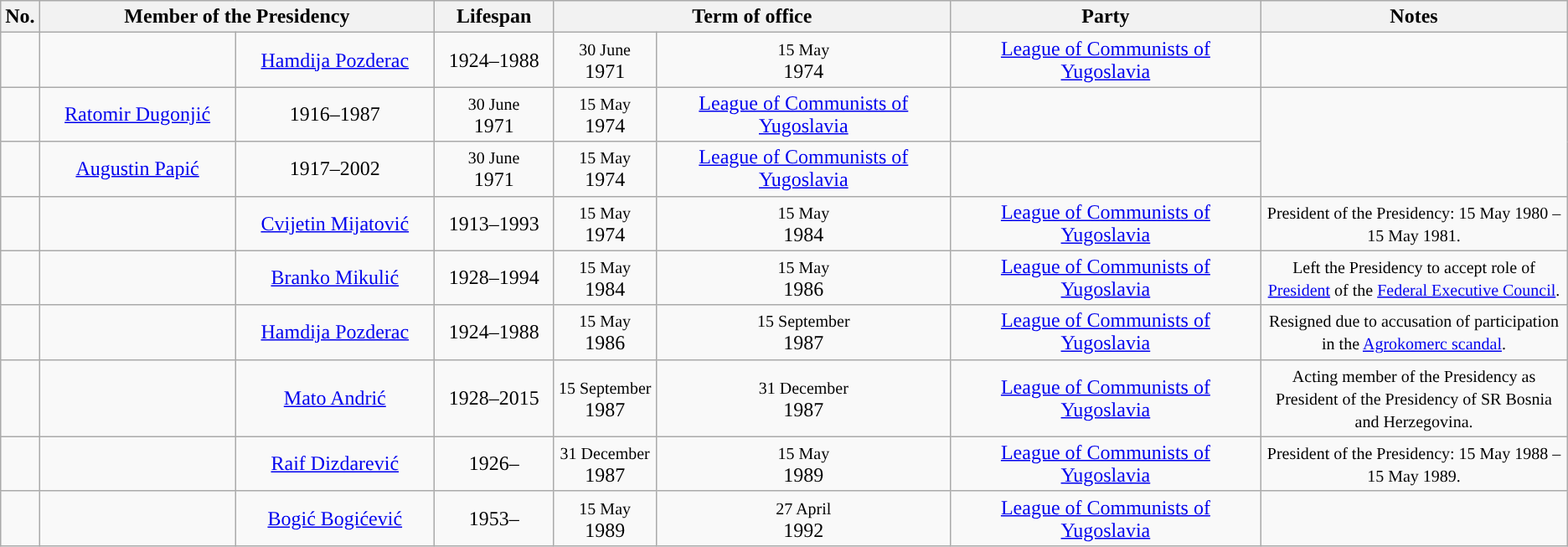<table class="wikitable" style="text-align:center">
<tr>
<th>No.</th>
<th colspan="2">Member of the Presidency</th>
<th>Lifespan</th>
<th colspan="2">Term of office</th>
<th>Party</th>
<th>Notes</th>
</tr>
<tr>
<td style="background: "></td>
<td style="width:1em;"></td>
<td style="width:11em;"><a href='#'>Hamdija Pozderac</a></td>
<td style="width:6em;">1924–1988</td>
<td style="width:5em;"><small>30 June</small><br>1971</td>
<td style="width:5em;"><small>15 May</small><br>1974</td>
<td style="width:17em;"><a href='#'>League of Communists of Yugoslavia</a></td>
<td style="width:18em;"><small></small></td>
</tr>
<tr>
<td style="width:1em;"></td>
<td style="width:11em;"><a href='#'>Ratomir Dugonjić</a></td>
<td style="width:6em;">1916–1987</td>
<td style="width:5em;"><small>30 June</small><br>1971</td>
<td style="width:5em;"><small>15 May</small><br>1974</td>
<td style="width:17em;"><a href='#'>League of Communists of Yugoslavia</a></td>
<td style="width:18em;"><small></small></td>
</tr>
<tr>
<td style="width:1em;"></td>
<td style="width:11em;"><a href='#'>Augustin Papić</a></td>
<td style="width:6em;">1917–2002</td>
<td style="width:5em;"><small>30 June</small><br>1971</td>
<td style="width:5em;"><small>15 May</small><br>1974</td>
<td style="width:17em;"><a href='#'>League of Communists of Yugoslavia</a></td>
<td style="width:18em;"><small></small></td>
</tr>
<tr>
<td style="background: "></td>
<td style="width:1em;"></td>
<td style="width:11em;"><a href='#'>Cvijetin Mijatović</a></td>
<td style="width:6em;">1913–1993</td>
<td style="width:5em;"><small>15 May</small><br>1974</td>
<td style="width:5em;"><small>15 May</small><br>1984</td>
<td style="width:17em;"><a href='#'>League of Communists of Yugoslavia</a></td>
<td style="width:18em;"><small>President of the Presidency: 15 May 1980 – 15 May 1981.</small></td>
</tr>
<tr>
<td style="background: "></td>
<td style="width:1em;"></td>
<td style="width:11em;"><a href='#'>Branko Mikulić</a></td>
<td style="width:6em;">1928–1994</td>
<td style="width:5em;"><small>15 May</small><br>1984</td>
<td style="width:5em;"><small>15 May</small><br>1986</td>
<td style="width:17em;"><a href='#'>League of Communists of Yugoslavia</a></td>
<td style="width:18em;"><small>Left the Presidency to accept role of <a href='#'>President</a> of the <a href='#'>Federal Executive Council</a>.</small></td>
</tr>
<tr>
<td style="background: "></td>
<td style="width:1em;"></td>
<td style="width:11em;"><a href='#'>Hamdija Pozderac</a></td>
<td style="width:6em;">1924–1988</td>
<td style="width:5em;"><small>15 May</small><br>1986</td>
<td style="width:5em;"><small>15 September</small><br>1987</td>
<td style="width:17em;"><a href='#'>League of Communists of Yugoslavia</a></td>
<td style="width:18em;"><small>Resigned due to accusation of participation in the <a href='#'>Agrokomerc scandal</a>.</small></td>
</tr>
<tr>
<td style="background: "></td>
<td style="width:1em;"></td>
<td style="width:11em;"><a href='#'>Mato Andrić</a></td>
<td style="width:6em;">1928–2015</td>
<td style="width:5em;"><small>15 September</small><br>1987</td>
<td style="width:5em;"><small>31 December</small><br>1987</td>
<td style="width:17em;"><a href='#'>League of Communists of Yugoslavia</a></td>
<td style="width:18em;"><small>Acting member of the Presidency as President of the Presidency of SR Bosnia and Herzegovina.</small></td>
</tr>
<tr>
<td style="background: "></td>
<td style="width:1em;"></td>
<td style="width:11em;"><a href='#'>Raif Dizdarević</a></td>
<td style="width:6em;">1926–</td>
<td style="width:5em;"><small>31 December</small><br>1987</td>
<td style="width:5em;"><small>15 May</small><br>1989</td>
<td style="width:17em;"><a href='#'>League of Communists of Yugoslavia</a></td>
<td style="width:18em;"><small>President of the Presidency: 15 May 1988 – 15 May 1989.</small></td>
</tr>
<tr>
<td style="background: "></td>
<td style="width:1em;"></td>
<td style="width:11em;"><a href='#'>Bogić Bogićević</a></td>
<td style="width:6em;">1953–</td>
<td style="width:5em;"><small>15 May</small><br>1989</td>
<td style="width:5em;"><small>27 April</small><br>1992</td>
<td style="width:17em;"><a href='#'>League of Communists of Yugoslavia</a></td>
<td style="width:18em;"><small></small></td>
</tr>
</table>
